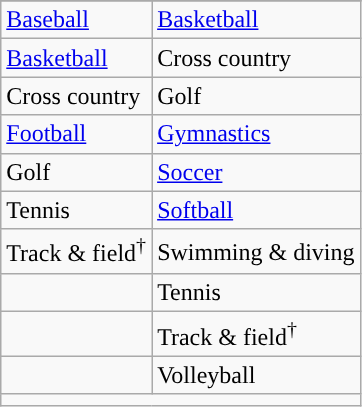<table class="wikitable" style=" ">
<tr>
</tr>
<tr>
<td><a href='#'>Baseball</a></td>
<td><a href='#'>Basketball</a></td>
</tr>
<tr>
<td><a href='#'>Basketball</a></td>
<td>Cross country</td>
</tr>
<tr>
<td>Cross country</td>
<td>Golf</td>
</tr>
<tr>
<td><a href='#'>Football</a></td>
<td><a href='#'>Gymnastics</a></td>
</tr>
<tr>
<td>Golf</td>
<td><a href='#'>Soccer</a></td>
</tr>
<tr>
<td>Tennis</td>
<td><a href='#'>Softball</a></td>
</tr>
<tr>
<td>Track & field<sup>†</sup></td>
<td>Swimming & diving</td>
</tr>
<tr>
<td></td>
<td>Tennis</td>
</tr>
<tr>
<td></td>
<td>Track & field<sup>†</sup></td>
</tr>
<tr>
<td></td>
<td>Volleyball</td>
</tr>
<tr>
<td colspan="2"></td>
</tr>
</table>
